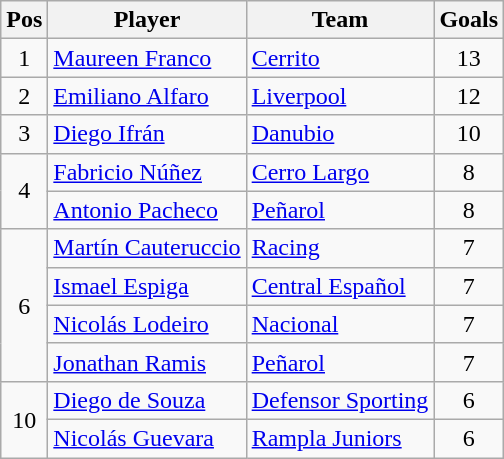<table class="wikitable" style="text-align:center">
<tr>
<th width=23>Pos</th>
<th>Player</th>
<th>Team</th>
<th>Goals</th>
</tr>
<tr>
<td>1</td>
<td align="left"> <a href='#'>Maureen Franco</a></td>
<td align="left"><a href='#'>Cerrito</a></td>
<td>13</td>
</tr>
<tr>
<td>2</td>
<td align="left"> <a href='#'>Emiliano Alfaro</a></td>
<td align="left"><a href='#'>Liverpool</a></td>
<td>12</td>
</tr>
<tr>
<td>3</td>
<td align="left"> <a href='#'>Diego Ifrán</a></td>
<td align="left"><a href='#'>Danubio</a></td>
<td>10</td>
</tr>
<tr>
<td rowspan="2">4</td>
<td align="left"> <a href='#'>Fabricio Núñez</a></td>
<td align="left"><a href='#'>Cerro Largo</a></td>
<td>8</td>
</tr>
<tr>
<td align="left"> <a href='#'>Antonio Pacheco</a></td>
<td align="left"><a href='#'>Peñarol</a></td>
<td>8</td>
</tr>
<tr>
<td rowspan="4">6</td>
<td align="left"> <a href='#'>Martín Cauteruccio</a></td>
<td align="left"><a href='#'>Racing</a></td>
<td>7</td>
</tr>
<tr>
<td align="left"> <a href='#'>Ismael Espiga</a></td>
<td align="left"><a href='#'>Central Español</a></td>
<td>7</td>
</tr>
<tr>
<td align="left"> <a href='#'>Nicolás Lodeiro</a></td>
<td align="left"><a href='#'>Nacional</a></td>
<td>7</td>
</tr>
<tr>
<td align="left"> <a href='#'>Jonathan Ramis</a></td>
<td align="left"><a href='#'>Peñarol</a></td>
<td>7</td>
</tr>
<tr>
<td rowspan="2">10</td>
<td align="left"> <a href='#'>Diego de Souza</a></td>
<td align="left"><a href='#'>Defensor Sporting</a></td>
<td>6</td>
</tr>
<tr>
<td align="left"> <a href='#'>Nicolás Guevara</a></td>
<td align="left"><a href='#'>Rampla Juniors</a></td>
<td>6</td>
</tr>
</table>
